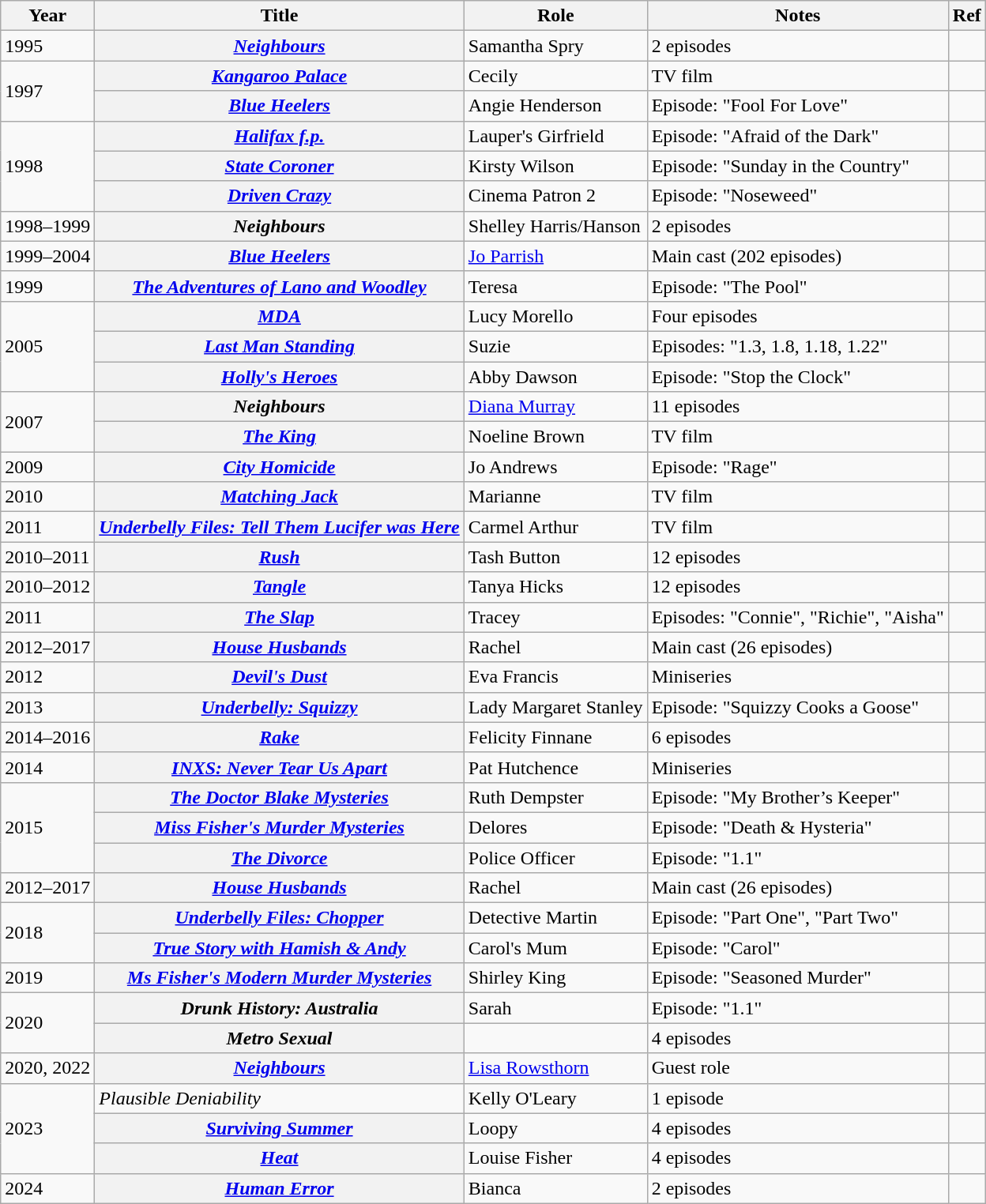<table class="wikitable plainrowheaders sortable">
<tr>
<th scope="col">Year</th>
<th scope="col">Title</th>
<th scope="col">Role</th>
<th scope="col" class="unsortable">Notes</th>
<th>Ref</th>
</tr>
<tr>
<td>1995</td>
<th scope="row"><em><a href='#'>Neighbours</a></em></th>
<td>Samantha Spry</td>
<td>2 episodes</td>
<td></td>
</tr>
<tr>
<td rowspan="2">1997</td>
<th scope="row"><em><a href='#'>Kangaroo Palace</a></em></th>
<td>Cecily</td>
<td>TV film</td>
<td></td>
</tr>
<tr>
<th scope="row"><em><a href='#'>Blue Heelers</a></em></th>
<td>Angie Henderson</td>
<td>Episode: "Fool For Love"</td>
<td></td>
</tr>
<tr>
<td rowspan="3">1998</td>
<th scope="row"><em><a href='#'>Halifax f.p.</a></em></th>
<td>Lauper's Girfrield</td>
<td>Episode: "Afraid of the Dark"</td>
<td></td>
</tr>
<tr>
<th scope="row"><em><a href='#'>State Coroner</a></em></th>
<td>Kirsty Wilson</td>
<td>Episode: "Sunday in the Country"</td>
<td></td>
</tr>
<tr>
<th scope="row"><em><a href='#'>Driven Crazy</a></em></th>
<td>Cinema Patron 2</td>
<td>Episode: "Noseweed"</td>
<td></td>
</tr>
<tr>
<td>1998–1999</td>
<th scope="row"><em>Neighbours</em></th>
<td>Shelley Harris/Hanson</td>
<td>2 episodes</td>
<td></td>
</tr>
<tr>
<td>1999–2004</td>
<th scope="row"><em><a href='#'>Blue Heelers</a></em></th>
<td><a href='#'>Jo Parrish</a></td>
<td>Main cast (202 episodes)</td>
<td></td>
</tr>
<tr>
<td>1999</td>
<th scope="row"><em><a href='#'>The Adventures of Lano and Woodley</a></em></th>
<td>Teresa</td>
<td>Episode: "The Pool"</td>
<td></td>
</tr>
<tr>
<td rowspan="3">2005</td>
<th scope="row"><em><a href='#'>MDA</a></em></th>
<td>Lucy Morello</td>
<td>Four episodes</td>
<td></td>
</tr>
<tr>
<th scope="row"><em><a href='#'>Last Man Standing</a></em></th>
<td>Suzie</td>
<td>Episodes: "1.3, 1.8, 1.18, 1.22"</td>
<td></td>
</tr>
<tr>
<th scope="row"><em><a href='#'>Holly's Heroes</a></em></th>
<td>Abby Dawson</td>
<td>Episode: "Stop the Clock"</td>
<td></td>
</tr>
<tr>
<td rowspan="2">2007</td>
<th scope="row"><em>Neighbours</em></th>
<td><a href='#'>Diana Murray</a></td>
<td>11 episodes</td>
<td></td>
</tr>
<tr>
<th scope="row"><em><a href='#'>The King</a></em></th>
<td>Noeline Brown</td>
<td>TV film</td>
<td></td>
</tr>
<tr>
<td>2009</td>
<th scope="row"><em><a href='#'>City Homicide</a></em></th>
<td>Jo Andrews</td>
<td>Episode: "Rage"</td>
<td></td>
</tr>
<tr>
<td>2010</td>
<th scope="row"><em><a href='#'>Matching Jack</a></em></th>
<td>Marianne</td>
<td>TV film</td>
<td></td>
</tr>
<tr>
<td>2011</td>
<th scope="row"><em><a href='#'>Underbelly Files: Tell Them Lucifer was Here</a></em></th>
<td>Carmel Arthur</td>
<td>TV film</td>
<td></td>
</tr>
<tr>
<td>2010–2011</td>
<th scope="row"><em><a href='#'>Rush</a></em></th>
<td>Tash Button</td>
<td>12 episodes</td>
<td></td>
</tr>
<tr>
<td>2010–2012</td>
<th scope="row"><em><a href='#'>Tangle</a></em></th>
<td>Tanya Hicks</td>
<td>12 episodes</td>
<td></td>
</tr>
<tr>
<td>2011</td>
<th scope="row"><em><a href='#'>The Slap</a></em></th>
<td>Tracey</td>
<td>Episodes: "Connie", "Richie", "Aisha"</td>
<td></td>
</tr>
<tr>
<td>2012–2017</td>
<th scope="row"><em><a href='#'>House Husbands</a></em></th>
<td>Rachel</td>
<td>Main cast (26 episodes)</td>
<td></td>
</tr>
<tr>
<td>2012</td>
<th scope="row"><em><a href='#'>Devil's Dust</a></em></th>
<td>Eva Francis</td>
<td>Miniseries</td>
<td></td>
</tr>
<tr>
<td>2013</td>
<th scope="row"><em><a href='#'>Underbelly: Squizzy</a></em></th>
<td>Lady Margaret Stanley</td>
<td>Episode: "Squizzy Cooks a Goose"</td>
<td></td>
</tr>
<tr>
<td>2014–2016</td>
<th scope="row"><em><a href='#'>Rake</a></em></th>
<td>Felicity Finnane</td>
<td>6 episodes</td>
<td></td>
</tr>
<tr>
<td>2014</td>
<th scope="row"><em><a href='#'>INXS: Never Tear Us Apart</a></em></th>
<td>Pat Hutchence</td>
<td>Miniseries</td>
<td></td>
</tr>
<tr>
<td rowspan="3">2015</td>
<th scope="row"><em><a href='#'>The Doctor Blake Mysteries</a></em></th>
<td>Ruth Dempster</td>
<td>Episode: "My Brother’s Keeper"</td>
<td></td>
</tr>
<tr>
<th scope="row"><em><a href='#'>Miss Fisher's Murder Mysteries</a></em></th>
<td>Delores</td>
<td>Episode: "Death & Hysteria"</td>
<td></td>
</tr>
<tr>
<th scope="row"><em><a href='#'>The Divorce</a></em></th>
<td>Police Officer</td>
<td>Episode: "1.1"</td>
<td></td>
</tr>
<tr>
<td>2012–2017</td>
<th scope="row"><em><a href='#'>House Husbands</a></em></th>
<td>Rachel</td>
<td>Main cast (26 episodes)</td>
<td></td>
</tr>
<tr>
<td rowspan="2">2018</td>
<th scope="row"><em><a href='#'>Underbelly Files: Chopper</a></em></th>
<td>Detective Martin</td>
<td>Episode: "Part One", "Part Two"</td>
<td></td>
</tr>
<tr>
<th scope="row"><em><a href='#'>True Story with Hamish & Andy</a></em></th>
<td>Carol's Mum</td>
<td>Episode: "Carol"</td>
<td></td>
</tr>
<tr>
<td>2019</td>
<th scope="row"><em><a href='#'>Ms Fisher's Modern Murder Mysteries</a></em></th>
<td>Shirley King</td>
<td>Episode: "Seasoned Murder"</td>
<td></td>
</tr>
<tr>
<td rowspan="2">2020</td>
<th scope="row"><em>Drunk History: Australia</em></th>
<td>Sarah</td>
<td>Episode: "1.1"</td>
<td></td>
</tr>
<tr>
<th scope="row"><em>Metro Sexual</em></th>
<td></td>
<td>4 episodes</td>
<td></td>
</tr>
<tr>
<td>2020, 2022</td>
<th scope="row"><em><a href='#'>Neighbours</a></em></th>
<td><a href='#'>Lisa Rowsthorn</a></td>
<td>Guest role</td>
<td></td>
</tr>
<tr>
<td rowspan="3">2023</td>
<td><em>Plausible Deniability</em></td>
<td>Kelly O'Leary</td>
<td>1 episode</td>
<td></td>
</tr>
<tr>
<th scope="row"><em><a href='#'>Surviving Summer</a></em></th>
<td>Loopy</td>
<td>4 episodes</td>
<td></td>
</tr>
<tr>
<th scope="row"><em><a href='#'>Heat</a></em></th>
<td>Louise Fisher</td>
<td>4 episodes</td>
<td></td>
</tr>
<tr>
<td>2024</td>
<th scope="row"><em><a href='#'>Human Error</a></em></th>
<td>Bianca</td>
<td>2 episodes</td>
<td></td>
</tr>
</table>
